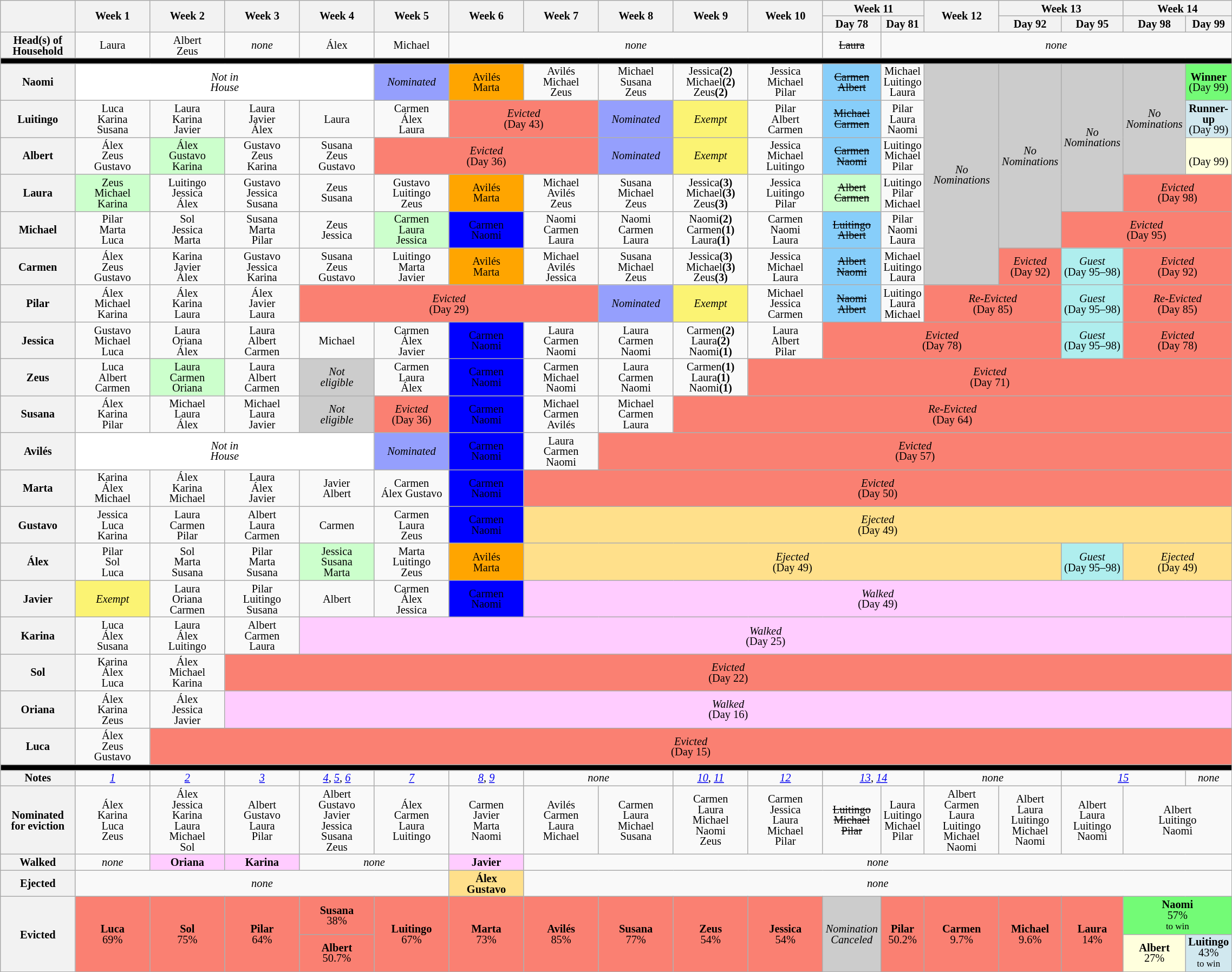<table class="wikitable" style="text-align:center; font-size:85%; width:120%; line-height:13px">
<tr>
<th rowspan=2 style="width:6%"></th>
<th rowspan=2 style="width:6%">Week 1</th>
<th rowspan=2 style="width:6%">Week 2</th>
<th rowspan=2 style="width:6%">Week 3</th>
<th rowspan=2 style="width:6%">Week 4</th>
<th rowspan=2 style="width:6%">Week 5</th>
<th rowspan=2 style="width:6%">Week 6</th>
<th rowspan=2 style="width:6%">Week 7</th>
<th rowspan=2 style="width:6%">Week 8</th>
<th rowspan=2 style="width:6%">Week 9</th>
<th rowspan=2 style="width:6%">Week 10</th>
<th style="width:6%" colspan=2>Week 11</th>
<th rowspan=2 style="width:6%">Week 12</th>
<th colspan=2 style="width:6%">Week 13</th>
<th colspan="2" style="width:6%">Week 14</th>
</tr>
<tr>
<th>Day 78</th>
<th>Day 81</th>
<th>Day 92</th>
<th>Day 95</th>
<th>Day 98</th>
<th colspan=2>Day 99</th>
</tr>
<tr>
<th>Head(s) of<br>Household</th>
<td>Laura</td>
<td>Albert<br>Zeus</td>
<td><em>none</em></td>
<td>Álex</td>
<td>Michael</td>
<td colspan="5"><em>none</em></td>
<td><s> Laura </s></td>
<td colspan="6"><em>none</em></td>
</tr>
<tr>
<th colspan="18" style="background:black"></th>
</tr>
<tr>
<th>Naomi</th>
<td colspan="4" style="background:white"><em>Not in<br>House</em></td>
<td style="background:#959FFD"><em>Nominated</em></td>
<td bgcolor="orange"><span>Avilés<br>Marta</span></td>
<td>Avilés<br>Michael<br>Zeus</td>
<td>Michael<br>Susana<br>Zeus</td>
<td>Jessica<strong>(2)</strong><br>Michael<strong>(2)</strong><br>Zeus<strong>(2)</strong></td>
<td>Jessica<br>Michael<br>Pilar</td>
<td style="background:#87CEFA"><s> Carmen </s><br><s> Albert </s></td>
<td>Michael<br>Luitingo<br>Laura</td>
<td rowspan="6" style="background:#CCC"><em>No<br>Nominations</em></td>
<td rowspan="5" style="background:#CCC"><em>No<br>Nominations</em></td>
<td rowspan="4" style="background:#CCC"><em>No<br>Nominations</em></td>
<td rowspan="3" style="background:#CCC"><em>No<br>Nominations</em></td>
<td style="background:#73FB76"><strong>Winner</strong><br>(Day 99)</td>
</tr>
<tr>
<th>Luitingo</th>
<td>Luca<br>Karina<br>Susana</td>
<td>Laura<br>Karina<br>Javier</td>
<td>Laura<br>Javier<br>Álex</td>
<td>Laura</td>
<td>Carmen<br>Álex<br>Laura</td>
<td colspan="2" style="background:#FA8072"><em>Evicted</em><br>(Day 43)</td>
<td style="background:#959FFD"><em>Nominated</em></td>
<td style="background:#FBF373"><em>Exempt</em></td>
<td>Pilar<br>Albert<br>Carmen</td>
<td style="background:#87CEFA"><s> Michael </s><br><s> Carmen </s></td>
<td>Pilar<br>Laura<br>Naomi</td>
<td style="background:#D1E8EF"><strong>Runner-up</strong><br>(Day 99)</td>
</tr>
<tr>
<th>Albert</th>
<td>Álex<br>Zeus<br>Gustavo</td>
<td style="background:#cfc">Álex<br>Gustavo<br>Karina</td>
<td>Gustavo<br>Zeus<br>Karina</td>
<td>Susana<br>Zeus<br>Gustavo</td>
<td colspan="3" style="background:#FA8072"><em>Evicted</em><br>(Day 36)</td>
<td style="background:#959FFD"><em>Nominated</em></td>
<td style="background:#FBF373"><em>Exempt</em></td>
<td>Jessica<br>Michael<br>Luitingo</td>
<td style="background:#87CEFA"><s> Carmen </s><br><s> Naomi </s></td>
<td>Luitingo<br>Michael<br>Pilar</td>
<td style="background:#ffffdd"><strong></strong><br>(Day 99)</td>
</tr>
<tr>
<th>Laura</th>
<td style="background:#cfc">Zeus<br>Michael<br>Karina</td>
<td>Luitingo<br>Jessica<br>Álex</td>
<td>Gustavo<br>Jessica<br>Susana</td>
<td>Zeus<br>Susana</td>
<td>Gustavo<br>Luitingo<br>Zeus</td>
<td bgcolor="orange"><span>Avilés<br>Marta</span></td>
<td>Michael<br>Avilés<br>Zeus</td>
<td>Susana<br>Michael<br>Zeus</td>
<td>Jessica<strong>(3)</strong><br>Michael<strong>(3)</strong><br>Zeus<strong>(3)</strong></td>
<td>Jessica<br>Luitingo<br>Pilar</td>
<td style="background:#cfc"><s> Albert </s><br><s> Carmen </s></td>
<td>Luitingo<br>Pilar<br>Michael</td>
<td colspan="2" style="background:#FA8072"><em>Evicted</em><br>(Day 98)</td>
</tr>
<tr>
<th>Michael</th>
<td>Pilar<br>Marta<br>Luca</td>
<td>Sol<br>Jessica<br>Marta</td>
<td>Susana<br>Marta<br>Pilar</td>
<td>Zeus<br>Jessica</td>
<td style="background:#cfc">Carmen<br>Laura<br>Jessica</td>
<td bgcolor="blue"><span>Carmen<br>Naomi</span></td>
<td>Naomi<br>Carmen<br>Laura</td>
<td>Naomi<br>Carmen<br>Laura</td>
<td>Naomi<strong>(2)</strong><br>Carmen<strong>(1)</strong><br>Laura<strong>(1)</strong></td>
<td>Carmen<br>Naomi<br>Laura</td>
<td style="background:#87CEFA"><s> Luitingo </s><br><s> Albert </s></td>
<td>Pilar<br>Naomi<br>Laura</td>
<td colspan="3" style="background:#FA8072"><em>Evicted</em><br>(Day 95)</td>
</tr>
<tr>
<th>Carmen</th>
<td>Álex<br>Zeus<br>Gustavo</td>
<td>Karina<br>Javier<br>Álex</td>
<td>Gustavo<br>Jessica<br>Karina</td>
<td>Susana<br>Zeus<br>Gustavo</td>
<td>Luitingo<br>Marta<br>Javier</td>
<td bgcolor="orange"><span>Avilés<br>Marta</span></td>
<td>Michael<br>Avilés<br>Jessica</td>
<td>Susana<br>Michael<br>Zeus</td>
<td>Jessica<strong>(3)</strong><br>Michael<strong>(3)</strong><br>Zeus<strong>(3)</strong></td>
<td>Jessica<br>Michael<br>Laura</td>
<td style="background:#87CEFA"><s> Albert </s><br><s> Naomi </s></td>
<td>Michael<br>Luitingo<br>Laura</td>
<td style="background:#FA8072"><em>Evicted</em><br>(Day 92)</td>
<td style="background:#AFEEEE; text-align:center"><em>Guest</em><br>(Day 95–98)</td>
<td style="background:#FA8072" colspan=2><em>Evicted</em><br>(Day 92)</td>
</tr>
<tr>
<th>Pilar</th>
<td>Álex<br>Michael<br>Karina</td>
<td>Álex<br>Karina<br>Laura</td>
<td>Álex<br>Javier<br>Laura</td>
<td colspan="4" style="background:#FA8072"><em>Evicted</em><br>(Day 29)</td>
<td style="background:#959FFD"><em>Nominated</em></td>
<td style="background:#FBF373"><em>Exempt</em></td>
<td>Michael<br>Jessica<br>Carmen</td>
<td style="background:#87CEFA"><s> Naomi </s><br><s> Albert </s></td>
<td>Luitingo<br>Laura<br>Michael</td>
<td colspan="2" style="background:#FA8072"><em>Re-Evicted</em><br>(Day 85)</td>
<td style="background:#AFEEEE; text-align:center"><em>Guest</em><br>(Day 95–98)</td>
<td style="background:#FA8072" colspan=2><em>Re-Evicted</em><br>(Day 85)</td>
</tr>
<tr>
<th>Jessica</th>
<td>Gustavo<br>Michael<br>Luca</td>
<td>Laura<br>Oriana<br>Álex</td>
<td>Laura<br>Albert<br>Carmen</td>
<td>Michael</td>
<td>Carmen<br>Álex<br>Javier</td>
<td bgcolor="blue"><span>Carmen<br>Naomi</span></td>
<td>Laura<br>Carmen<br>Naomi</td>
<td>Laura<br>Carmen<br>Naomi</td>
<td>Carmen<strong>(2)</strong><br>Laura<strong>(2)</strong><br>Naomi<strong>(1)</strong></td>
<td>Laura<br>Albert<br>Pilar</td>
<td colspan="4" style="background:#FA8072"><em>Evicted</em><br>(Day 78)</td>
<td style="background:#AFEEEE; text-align:center"><em>Guest</em><br>(Day 95–98)</td>
<td style="background:#FA8072" colspan=2><em>Evicted</em><br>(Day 78)</td>
</tr>
<tr>
<th>Zeus</th>
<td>Luca<br>Albert<br>Carmen</td>
<td style="background:#cfc">Laura<br>Carmen<br>Oriana</td>
<td>Laura<br>Albert<br>Carmen</td>
<td style="background:#CCC"><em>Not<br>eligible</em></td>
<td>Carmen<br>Laura<br>Álex</td>
<td bgcolor="blue"><span>Carmen<br>Naomi</span></td>
<td>Carmen<br>Michael<br>Naomi</td>
<td>Laura<br>Carmen<br>Naomi</td>
<td>Carmen<strong>(1)</strong><br>Laura<strong>(1)</strong><br>Naomi<strong>(1)</strong></td>
<td colspan="8" style="background:#FA8072"><em>Evicted</em><br>(Day 71)</td>
</tr>
<tr>
<th>Susana</th>
<td>Álex<br>Karina<br>Pilar</td>
<td>Michael<br>Laura<br>Álex</td>
<td>Michael<br>Laura<br>Javier</td>
<td style="background:#CCC"><em>Not<br>eligible</em></td>
<td style="background:#FA8072"><em>Evicted</em><br>(Day 36)</td>
<td bgcolor="blue"><span>Carmen<br>Naomi</span></td>
<td>Michael<br>Carmen<br>Avilés</td>
<td>Michael<br>Carmen<br>Laura</td>
<td colspan="9" style="background:#FA8072"><em>Re-Evicted</em><br>(Day 64)</td>
</tr>
<tr>
<th>Avilés</th>
<td colspan="4" style="background:white"><em>Not in<br>House</em></td>
<td style="background:#959FFD"><em>Nominated</em></td>
<td bgcolor="blue"><span>Carmen<br>Naomi</span></td>
<td>Laura<br>Carmen<br>Naomi</td>
<td colspan="10" style="background:#FA8072"><em>Evicted</em><br>(Day 57)</td>
</tr>
<tr>
<th>Marta</th>
<td>Karina<br>Álex<br>Michael</td>
<td>Álex<br>Karina<br>Michael</td>
<td>Laura<br>Álex<br>Javier</td>
<td>Javier<br>Albert</td>
<td>Carmen<br>Álex Gustavo</td>
<td bgcolor="blue"><span>Carmen<br>Naomi</span></td>
<td colspan="11" style="background:#FA8072"><em>Evicted</em><br>(Day 50)</td>
</tr>
<tr>
<th>Gustavo</th>
<td>Jessica<br>Luca<br>Karina</td>
<td>Laura<br>Carmen<br>Pilar</td>
<td>Albert<br>Laura<br>Carmen</td>
<td>Carmen</td>
<td>Carmen<br>Laura<br>Zeus</td>
<td bgcolor="blue"><span>Carmen<br>Naomi</span></td>
<td colspan="11" style="background:#FFE08B"><em>Ejected</em><br>(Day 49)</td>
</tr>
<tr>
<th>Álex</th>
<td>Pilar<br>Sol<br>Luca</td>
<td>Sol<br>Marta<br>Susana</td>
<td>Pilar<br>Marta<br>Susana</td>
<td style="background:#cfc">Jessica<br>Susana<br>Marta</td>
<td>Marta<br>Luitingo<br>Zeus</td>
<td bgcolor="orange"><span>Avilés<br>Marta</span></td>
<td colspan="8" style="background:#FFE08B"><em>Ejected</em><br>(Day 49)</td>
<td style="background:#AFEEEE; text-align:center"><em>Guest</em><br>(Day 95–98)</td>
<td style="background:#FFE08B" colspan="2"><em>Ejected</em><br>(Day 49)</td>
</tr>
<tr>
<th>Javier</th>
<td style="background:#FBF373"><em>Exempt</em></td>
<td>Laura<br>Oriana<br>Carmen</td>
<td>Pilar<br>Luitingo<br>Susana</td>
<td>Albert</td>
<td>Carmen<br>Álex<br>Jessica</td>
<td bgcolor="blue"><span>Carmen<br>Naomi</span></td>
<td colspan="11" style="background:#fcf"><em>Walked</em><br>(Day 49)</td>
</tr>
<tr>
<th>Karina</th>
<td>Luca<br>Álex<br>Susana</td>
<td>Laura<br>Álex<br>Luitingo</td>
<td>Albert<br>Carmen<br>Laura</td>
<td colspan="14" style="background:#fcf"><em>Walked</em><br>(Day 25)</td>
</tr>
<tr>
<th>Sol</th>
<td>Karina<br>Álex<br>Luca</td>
<td>Álex<br>Michael<br>Karina</td>
<td colspan="15" style="background:#FA8072"><em>Evicted</em><br>(Day 22)</td>
</tr>
<tr>
<th>Oriana</th>
<td>Álex<br>Karina<br>Zeus</td>
<td>Álex<br>Jessica<br>Javier</td>
<td colspan="15" style="background:#fcf"><em>Walked</em><br>(Day 16)</td>
</tr>
<tr>
<th>Luca</th>
<td>Álex<br>Zeus<br>Gustavo</td>
<td colspan="16" style="background:#FA8072"><em>Evicted</em><br>(Day 15)</td>
</tr>
<tr>
<th colspan="18" style="background:black"></th>
</tr>
<tr>
<th>Notes</th>
<td><em><a href='#'>1</a></em></td>
<td><em><a href='#'>2</a></em></td>
<td><em><a href='#'>3</a></em></td>
<td><em><a href='#'>4</a></em>, <em><a href='#'>5</a></em>, <em><a href='#'>6</a></em></td>
<td><em><a href='#'>7</a></em></td>
<td><em><a href='#'>8</a></em>, <em><a href='#'>9</a></em></td>
<td colspan="2"><em>none</em></td>
<td><em><a href='#'>10</a></em>, <em><a href='#'>11</a></em></td>
<td><em><a href='#'>12</a></em></td>
<td colspan="2"><em><a href='#'>13</a></em>, <em><a href='#'>14</a></em></td>
<td colspan="2"><em>none</em></td>
<td colspan="2"><em><a href='#'>15</a></em></td>
<td><em>none</em></td>
</tr>
<tr>
<th>Nominated<br>for eviction</th>
<td>Álex<br>Karina<br>Luca<br>Zeus</td>
<td>Álex<br>Jessica<br>Karina<br>Laura<br>Michael<br>Sol</td>
<td>Albert<br>Gustavo<br>Laura<br>Pilar</td>
<td>Albert<br>Gustavo<br>Javier<br>Jessica<br>Susana<br>Zeus</td>
<td>Álex<br>Carmen<br>Laura<br>Luitingo</td>
<td>Carmen<br>Javier<br>Marta<br>Naomi</td>
<td>Avilés<br>Carmen<br>Laura<br>Michael</td>
<td>Carmen<br>Laura<br>Michael<br>Susana</td>
<td>Carmen<br>Laura<br>Michael<br>Naomi<br>Zeus</td>
<td>Carmen<br>Jessica<br>Laura<br>Michael<br>Pilar</td>
<td><s> Luitingo </s><br><s> Michael </s><br><s> Pilar </s></td>
<td>Laura<br>Luitingo<br>Michael<br>Pilar</td>
<td>Albert<br>Carmen<br>Laura<br>Luitingo<br>Michael<br>Naomi</td>
<td>Albert<br>Laura<br>Luitingo<br>Michael<br>Naomi</td>
<td>Albert<br>Laura<br>Luitingo<br>Naomi</td>
<td colspan="2">Albert<br>Luitingo<br>Naomi</td>
</tr>
<tr>
<th>Walked</th>
<td><em>none</em></td>
<td style="background:#fcf"><strong>Oriana</strong></td>
<td style="background:#fcf"><strong>Karina</strong></td>
<td colspan="2"><em>none</em></td>
<td style="background:#fcf"><strong>Javier</strong></td>
<td colspan="11"><em>none</em></td>
</tr>
<tr>
<th>Ejected</th>
<td colspan="5"><em>none</em></td>
<td style="background:#FFE08B"><strong>Álex<br>Gustavo</strong></td>
<td colspan="11"><em>none</em></td>
</tr>
<tr>
<th rowspan="2">Evicted</th>
<td rowspan="2" style="background:#FA8072"><strong>Luca</strong><br>69%<br><small></small></td>
<td rowspan="2" style="background:#FA8072"><strong>Sol</strong><br>75%<br><small></small></td>
<td rowspan="2" style="background:#FA8072"><strong>Pilar</strong><br>64%<br><small></small></td>
<td style="background:#FA8072"><strong>Susana</strong><br>38%<br><small></small></td>
<td rowspan="2" style="background:#FA8072"><strong>Luitingo</strong><br>67%<br><small></small></td>
<td rowspan="2" style="background:#FA8072"><strong>Marta</strong><br>73%<br><small></small></td>
<td rowspan="2" style="background:#FA8072"><strong>Avilés</strong><br>85%<br><small></small></td>
<td rowspan="2" style="background:#FA8072"><strong>Susana</strong><br>77%<br><small></small></td>
<td rowspan="2" style="background:#FA8072"><strong>Zeus</strong><br>54%<br><small></small></td>
<td rowspan="2" style="background:#FA8072"><strong>Jessica</strong><br>54%<br><small></small></td>
<td rowspan="2" style="background:#CCC"><em>Nomination Canceled</em></td>
<td rowspan="2" style="background:#FA8072"><strong>Pilar</strong><br>50.2%<br><small></small></td>
<td rowspan="2" style="background:#FA8072"><strong>Carmen</strong><br>9.7%<br><small></small></td>
<td rowspan="2" style="background:#FA8072"><strong>Michael</strong><br>9.6%<br><small></small></td>
<td rowspan="2" style="background:#FA8072"><strong>Laura</strong><br>14%<br><small></small></td>
<td colspan="2" style="background:#73FB76"><strong>Naomi</strong><br>57%<br><small>to win<br></small></td>
</tr>
<tr>
<td style="background:#FA8072"><strong>Albert</strong><br>50.7%<br><small></small></td>
<td style="background:#ffffdd"><strong>Albert</strong><br>27%<br><small></small></td>
<td style="background:#D1E8EF"><strong>Luitingo</strong><br>43%<br><small>to win<br></small></td>
</tr>
</table>
